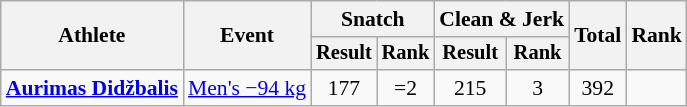<table class="wikitable" style="font-size:90%">
<tr>
<th rowspan="2">Athlete</th>
<th rowspan="2">Event</th>
<th colspan="2">Snatch</th>
<th colspan="2">Clean & Jerk</th>
<th rowspan="2">Total</th>
<th rowspan="2">Rank</th>
</tr>
<tr style="font-size:95%">
<th>Result</th>
<th>Rank</th>
<th>Result</th>
<th>Rank</th>
</tr>
<tr align=center>
<td align=left><strong><a href='#'>Aurimas Didžbalis</a></strong></td>
<td align=left><a href='#'>Men's −94 kg</a></td>
<td>177</td>
<td>=2</td>
<td>215</td>
<td>3</td>
<td>392</td>
<td></td>
</tr>
</table>
